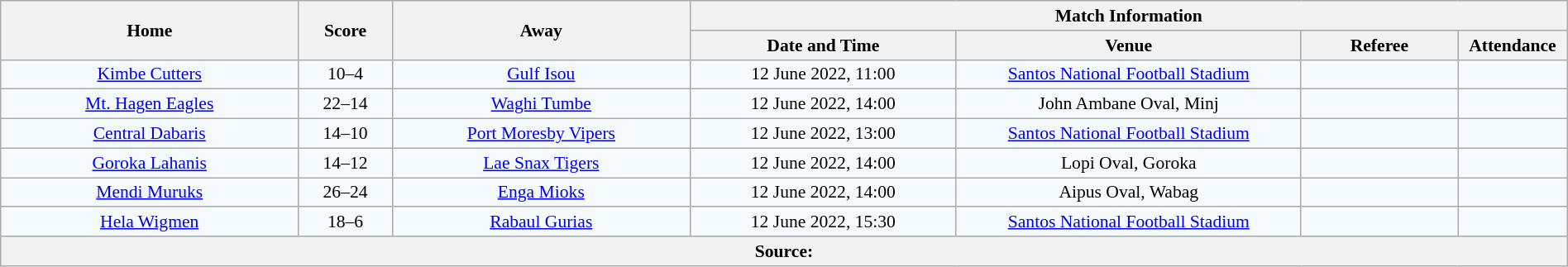<table class="wikitable" width="100%" style="border-collapse:collapse; font-size:90%; text-align:center;">
<tr>
<th rowspan="2" width="19%">Home</th>
<th rowspan="2" width="6%">Score</th>
<th rowspan="2" width="19%">Away</th>
<th colspan="4">Match Information</th>
</tr>
<tr bgcolor="#CCCCCC">
<th width="17%">Date and Time</th>
<th width="22%">Venue</th>
<th width="10%">Referee</th>
<th width="7%">Attendance</th>
</tr>
<tr bgcolor="#F5FAFF">
<td> <a href='#'>Kimbe Cutters</a></td>
<td>10–4</td>
<td><a href='#'>Gulf Isou</a></td>
<td>12 June 2022, 11:00</td>
<td><a href='#'>Santos National Football Stadium</a></td>
<td></td>
<td></td>
</tr>
<tr bgcolor="#F5FAFF">
<td><a href='#'>Mt. Hagen Eagles</a></td>
<td>22–14</td>
<td><a href='#'>Waghi Tumbe</a></td>
<td>12 June 2022, 14:00</td>
<td>John Ambane Oval, Minj</td>
<td></td>
<td></td>
</tr>
<tr bgcolor="#F5FAFF">
<td><a href='#'>Central Dabaris</a></td>
<td>14–10</td>
<td> <a href='#'>Port Moresby Vipers</a></td>
<td>12 June 2022, 13:00</td>
<td><a href='#'>Santos National Football Stadium</a></td>
<td></td>
<td></td>
</tr>
<tr bgcolor="#F5FAFF">
<td><a href='#'>Goroka Lahanis</a></td>
<td>14–12</td>
<td> <a href='#'>Lae Snax Tigers</a></td>
<td>12 June 2022, 14:00</td>
<td>Lopi Oval, Goroka</td>
<td></td>
<td></td>
</tr>
<tr bgcolor="#F5FAFF">
<td><a href='#'>Mendi Muruks</a></td>
<td>26–24</td>
<td><a href='#'>Enga Mioks</a></td>
<td>12 June 2022, 14:00</td>
<td>Aipus Oval, Wabag</td>
<td></td>
<td></td>
</tr>
<tr bgcolor="#F5FAFF">
<td><a href='#'>Hela Wigmen</a></td>
<td>18–6</td>
<td><a href='#'>Rabaul Gurias</a></td>
<td>12 June 2022, 15:30</td>
<td><a href='#'>Santos National Football Stadium</a></td>
<td></td>
<td></td>
</tr>
<tr bgcolor="#C1D8FF">
<th colspan="7">Source:</th>
</tr>
</table>
